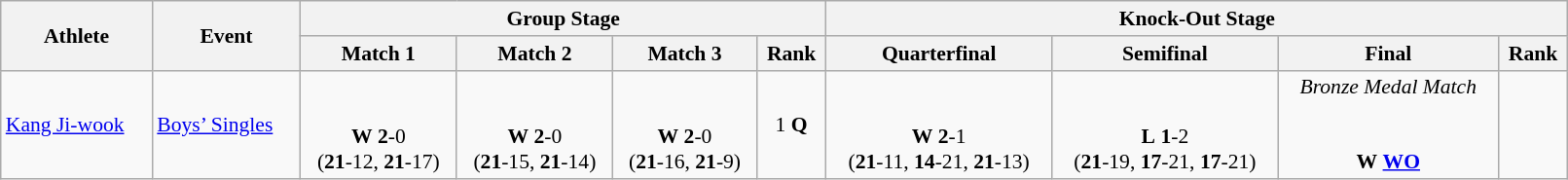<table class="wikitable" width="85%" style="text-align:left; font-size:90%">
<tr>
<th rowspan=2>Athlete</th>
<th rowspan=2>Event</th>
<th colspan=4>Group Stage</th>
<th colspan=4>Knock-Out Stage</th>
</tr>
<tr>
<th>Match 1</th>
<th>Match 2</th>
<th>Match 3</th>
<th>Rank</th>
<th>Quarterfinal</th>
<th>Semifinal</th>
<th>Final</th>
<th>Rank</th>
</tr>
<tr>
<td><a href='#'>Kang Ji-wook</a></td>
<td><a href='#'>Boys’ Singles</a></td>
<td align=center> <br><br><strong>W</strong> <strong>2</strong>-0 <br> (<strong>21</strong>-12, <strong>21</strong>-17)</td>
<td align=center> <br><br><strong>W</strong> <strong>2</strong>-0 <br> (<strong>21</strong>-15, <strong>21</strong>-14)</td>
<td align=center> <br><br><strong>W</strong> <strong>2</strong>-0 <br> (<strong>21</strong>-16, <strong>21</strong>-9)</td>
<td align=center>1 <strong>Q</strong></td>
<td align=center> <br><br><strong>W</strong> <strong>2</strong>-1 <br> (<strong>21</strong>-11, <strong>14</strong>-21, <strong>21</strong>-13)</td>
<td align=center> <br><br><strong>L</strong> <strong>1</strong>-2 <br> (<strong>21</strong>-19, <strong>17</strong>-21, <strong>17</strong>-21)</td>
<td align=center><em>Bronze Medal Match</em><br> <br><br><strong>W</strong> <strong><a href='#'>WO</a></strong></td>
<td align=center></td>
</tr>
</table>
